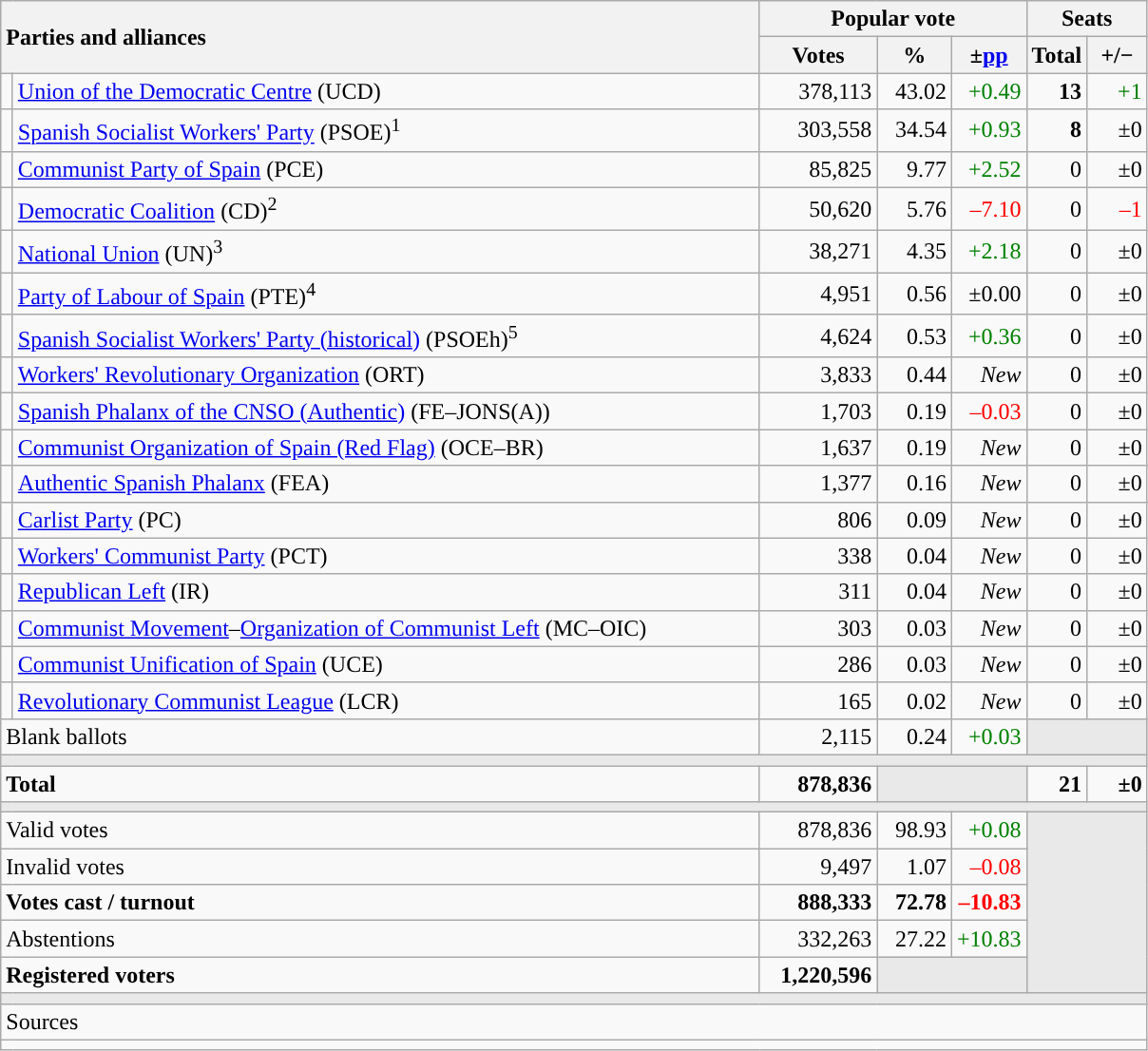<table class="wikitable" style="text-align:right;">
<tr>
<th style="text-align:left;" rowspan="2" colspan="2" width="525">Parties and alliances</th>
<th colspan="3">Popular vote</th>
<th colspan="2">Seats</th>
</tr>
<tr>
<th width="75">Votes</th>
<th width="45">%</th>
<th width="45">±<a href='#'>pp</a></th>
<th width="35">Total</th>
<th width="35">+/−</th>
</tr>
<tr>
<td width="1" style="color:inherit;background:"></td>
<td align="left"><a href='#'>Union of the Democratic Centre</a> (UCD)</td>
<td>378,113</td>
<td>43.02</td>
<td style="color:green;">+0.49</td>
<td><strong>13</strong></td>
<td style="color:green;">+1</td>
</tr>
<tr>
<td style="color:inherit;background:"></td>
<td align="left"><a href='#'>Spanish Socialist Workers' Party</a> (PSOE)<sup>1</sup></td>
<td>303,558</td>
<td>34.54</td>
<td style="color:green;">+0.93</td>
<td><strong>8</strong></td>
<td>±0</td>
</tr>
<tr>
<td style="color:inherit;background:"></td>
<td align="left"><a href='#'>Communist Party of Spain</a> (PCE)</td>
<td>85,825</td>
<td>9.77</td>
<td style="color:green;">+2.52</td>
<td>0</td>
<td>±0</td>
</tr>
<tr>
<td style="color:inherit;background:"></td>
<td align="left"><a href='#'>Democratic Coalition</a> (CD)<sup>2</sup></td>
<td>50,620</td>
<td>5.76</td>
<td style="color:red;">–7.10</td>
<td>0</td>
<td style="color:red;">–1</td>
</tr>
<tr>
<td style="color:inherit;background:"></td>
<td align="left"><a href='#'>National Union</a> (UN)<sup>3</sup></td>
<td>38,271</td>
<td>4.35</td>
<td style="color:green;">+2.18</td>
<td>0</td>
<td>±0</td>
</tr>
<tr>
<td style="color:inherit;background:"></td>
<td align="left"><a href='#'>Party of Labour of Spain</a> (PTE)<sup>4</sup></td>
<td>4,951</td>
<td>0.56</td>
<td>±0.00</td>
<td>0</td>
<td>±0</td>
</tr>
<tr>
<td style="color:inherit;background:"></td>
<td align="left"><a href='#'>Spanish Socialist Workers' Party (historical)</a> (PSOEh)<sup>5</sup></td>
<td>4,624</td>
<td>0.53</td>
<td style="color:green;">+0.36</td>
<td>0</td>
<td>±0</td>
</tr>
<tr>
<td style="color:inherit;background:"></td>
<td align="left"><a href='#'>Workers' Revolutionary Organization</a> (ORT)</td>
<td>3,833</td>
<td>0.44</td>
<td><em>New</em></td>
<td>0</td>
<td>±0</td>
</tr>
<tr>
<td style="color:inherit;background:"></td>
<td align="left"><a href='#'>Spanish Phalanx of the CNSO (Authentic)</a> (FE–JONS(A))</td>
<td>1,703</td>
<td>0.19</td>
<td style="color:red;">–0.03</td>
<td>0</td>
<td>±0</td>
</tr>
<tr>
<td style="color:inherit;background:"></td>
<td align="left"><a href='#'>Communist Organization of Spain (Red Flag)</a> (OCE–BR)</td>
<td>1,637</td>
<td>0.19</td>
<td><em>New</em></td>
<td>0</td>
<td>±0</td>
</tr>
<tr>
<td style="color:inherit;background:"></td>
<td align="left"><a href='#'>Authentic Spanish Phalanx</a> (FEA)</td>
<td>1,377</td>
<td>0.16</td>
<td><em>New</em></td>
<td>0</td>
<td>±0</td>
</tr>
<tr>
<td style="color:inherit;background:"></td>
<td align="left"><a href='#'>Carlist Party</a> (PC)</td>
<td>806</td>
<td>0.09</td>
<td><em>New</em></td>
<td>0</td>
<td>±0</td>
</tr>
<tr>
<td style="color:inherit;background:"></td>
<td align="left"><a href='#'>Workers' Communist Party</a> (PCT)</td>
<td>338</td>
<td>0.04</td>
<td><em>New</em></td>
<td>0</td>
<td>±0</td>
</tr>
<tr>
<td style="color:inherit;background:"></td>
<td align="left"><a href='#'>Republican Left</a> (IR)</td>
<td>311</td>
<td>0.04</td>
<td><em>New</em></td>
<td>0</td>
<td>±0</td>
</tr>
<tr>
<td style="color:inherit;background:"></td>
<td align="left"><a href='#'>Communist Movement</a>–<a href='#'>Organization of Communist Left</a> (MC–OIC)</td>
<td>303</td>
<td>0.03</td>
<td><em>New</em></td>
<td>0</td>
<td>±0</td>
</tr>
<tr>
<td style="color:inherit;background:"></td>
<td align="left"><a href='#'>Communist Unification of Spain</a> (UCE)</td>
<td>286</td>
<td>0.03</td>
<td><em>New</em></td>
<td>0</td>
<td>±0</td>
</tr>
<tr>
<td style="color:inherit;background:"></td>
<td align="left"><a href='#'>Revolutionary Communist League</a> (LCR)</td>
<td>165</td>
<td>0.02</td>
<td><em>New</em></td>
<td>0</td>
<td>±0</td>
</tr>
<tr>
<td align="left" colspan="2">Blank ballots</td>
<td>2,115</td>
<td>0.24</td>
<td style="color:green;">+0.03</td>
<td bgcolor="#E9E9E9" colspan="2"></td>
</tr>
<tr>
<td colspan="7" bgcolor="#E9E9E9"></td>
</tr>
<tr style="font-weight:bold;">
<td align="left" colspan="2">Total</td>
<td>878,836</td>
<td bgcolor="#E9E9E9" colspan="2"></td>
<td>21</td>
<td>±0</td>
</tr>
<tr>
<td colspan="7" bgcolor="#E9E9E9"></td>
</tr>
<tr>
<td align="left" colspan="2">Valid votes</td>
<td>878,836</td>
<td>98.93</td>
<td style="color:green;">+0.08</td>
<td bgcolor="#E9E9E9" colspan="2" rowspan="5"></td>
</tr>
<tr>
<td align="left" colspan="2">Invalid votes</td>
<td>9,497</td>
<td>1.07</td>
<td style="color:red;">–0.08</td>
</tr>
<tr style="font-weight:bold;">
<td align="left" colspan="2">Votes cast / turnout</td>
<td>888,333</td>
<td>72.78</td>
<td style="color:red;">–10.83</td>
</tr>
<tr>
<td align="left" colspan="2">Abstentions</td>
<td>332,263</td>
<td>27.22</td>
<td style="color:green;">+10.83</td>
</tr>
<tr style="font-weight:bold;">
<td align="left" colspan="2">Registered voters</td>
<td>1,220,596</td>
<td bgcolor="#E9E9E9" colspan="2"></td>
</tr>
<tr>
<td colspan="7" bgcolor="#E9E9E9"></td>
</tr>
<tr>
<td align="left" colspan="7">Sources</td>
</tr>
<tr>
<td colspan="7" style="text-align:left; max-width:790px;"></td>
</tr>
</table>
